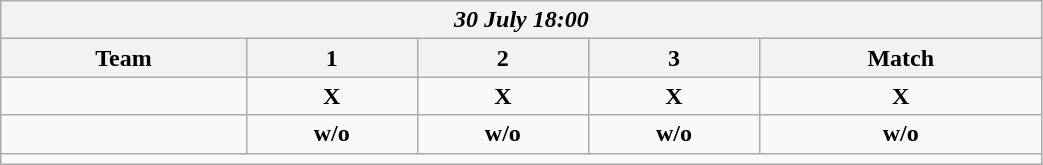<table class=wikitable style="text-align:center; width: 55%">
<tr>
<th colspan=10><em>30 July 18:00</em></th>
</tr>
<tr>
<th>Team</th>
<th>1</th>
<th>2</th>
<th>3</th>
<th>Match</th>
</tr>
<tr>
<td align=left><strong><br></strong></td>
<td><strong>X</strong></td>
<td><strong>X</strong></td>
<td><strong>X</strong></td>
<td><strong>X</strong></td>
</tr>
<tr>
<td align=left><br></td>
<td><strong>w/o</strong></td>
<td><strong>w/o</strong></td>
<td><strong>w/o</strong></td>
<td><strong>w/o</strong></td>
</tr>
<tr>
<td colspan=10></td>
</tr>
</table>
